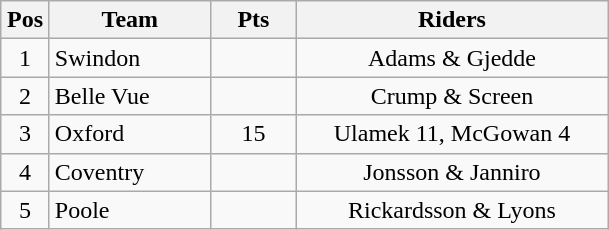<table class=wikitable>
<tr>
<th width=25px>Pos</th>
<th width=100px>Team</th>
<th width=50px>Pts</th>
<th width=200px>Riders</th>
</tr>
<tr align=center>
<td>1</td>
<td align=left>Swindon</td>
<td></td>
<td>Adams & Gjedde</td>
</tr>
<tr align=center>
<td>2</td>
<td align=left>Belle Vue</td>
<td></td>
<td>Crump & Screen</td>
</tr>
<tr align=center>
<td>3</td>
<td align=left>Oxford</td>
<td>15</td>
<td>Ulamek 11, McGowan 4</td>
</tr>
<tr align=center>
<td>4</td>
<td align=left>Coventry</td>
<td></td>
<td>Jonsson & Janniro</td>
</tr>
<tr align=center>
<td>5</td>
<td align=left>Poole</td>
<td></td>
<td>Rickardsson & Lyons</td>
</tr>
</table>
